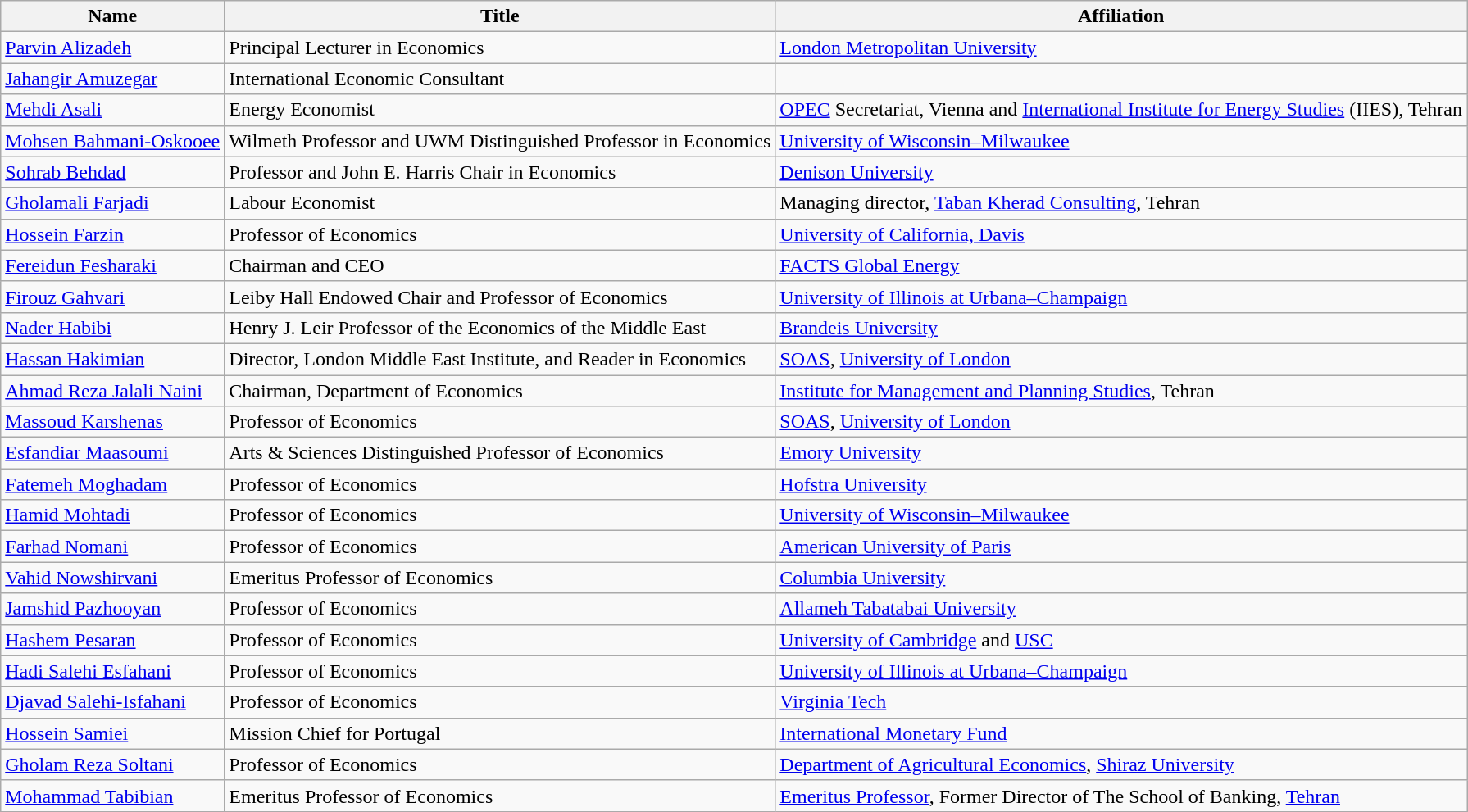<table class="wikitable">
<tr>
<th>Name</th>
<th>Title</th>
<th>Affiliation</th>
</tr>
<tr>
<td><a href='#'>Parvin Alizadeh</a></td>
<td>Principal Lecturer in Economics</td>
<td><a href='#'>London Metropolitan University</a></td>
</tr>
<tr>
<td><a href='#'>Jahangir Amuzegar</a></td>
<td>International Economic Consultant</td>
<td></td>
</tr>
<tr>
<td><a href='#'>Mehdi Asali</a></td>
<td>Energy Economist</td>
<td><a href='#'>OPEC</a> Secretariat, Vienna and <a href='#'>International Institute for Energy Studies</a> (IIES), Tehran</td>
</tr>
<tr>
<td><a href='#'>Mohsen Bahmani-Oskooee</a></td>
<td>Wilmeth Professor and UWM Distinguished Professor in Economics</td>
<td><a href='#'>University of Wisconsin–Milwaukee</a></td>
</tr>
<tr>
<td><a href='#'>Sohrab Behdad</a></td>
<td>Professor and John E. Harris Chair in Economics</td>
<td><a href='#'>Denison University</a></td>
</tr>
<tr>
<td><a href='#'>Gholamali Farjadi</a></td>
<td>Labour Economist</td>
<td>Managing director, <a href='#'>Taban Kherad Consulting</a>, Tehran</td>
</tr>
<tr>
<td><a href='#'>Hossein Farzin</a></td>
<td>Professor of Economics</td>
<td><a href='#'>University of California, Davis</a></td>
</tr>
<tr>
<td><a href='#'>Fereidun Fesharaki</a></td>
<td>Chairman and CEO</td>
<td><a href='#'>FACTS Global Energy</a></td>
</tr>
<tr>
<td><a href='#'>Firouz Gahvari</a></td>
<td>Leiby Hall Endowed Chair and Professor of Economics</td>
<td><a href='#'>University of Illinois at Urbana–Champaign</a></td>
</tr>
<tr>
<td><a href='#'>Nader Habibi</a></td>
<td>Henry J. Leir Professor of the Economics of the Middle East</td>
<td><a href='#'>Brandeis University</a></td>
</tr>
<tr>
<td><a href='#'>Hassan Hakimian</a></td>
<td>Director, London Middle East Institute, and Reader in Economics</td>
<td><a href='#'>SOAS</a>, <a href='#'>University of London</a></td>
</tr>
<tr>
<td><a href='#'>Ahmad Reza Jalali Naini</a></td>
<td>Chairman, Department of Economics</td>
<td><a href='#'>Institute for Management and Planning Studies</a>, Tehran</td>
</tr>
<tr>
<td><a href='#'>Massoud Karshenas</a></td>
<td>Professor of Economics</td>
<td><a href='#'>SOAS</a>, <a href='#'>University of London</a></td>
</tr>
<tr>
<td><a href='#'>Esfandiar Maasoumi</a></td>
<td>Arts & Sciences Distinguished Professor of Economics</td>
<td><a href='#'>Emory University</a></td>
</tr>
<tr>
<td><a href='#'>Fatemeh Moghadam</a></td>
<td>Professor of Economics</td>
<td><a href='#'>Hofstra University</a></td>
</tr>
<tr>
<td><a href='#'>Hamid Mohtadi</a></td>
<td>Professor of Economics</td>
<td><a href='#'>University of Wisconsin–Milwaukee</a></td>
</tr>
<tr>
<td><a href='#'>Farhad Nomani</a></td>
<td>Professor of Economics</td>
<td><a href='#'>American University of Paris</a></td>
</tr>
<tr>
<td><a href='#'>Vahid Nowshirvani</a></td>
<td>Emeritus Professor of Economics</td>
<td><a href='#'>Columbia University</a></td>
</tr>
<tr>
<td><a href='#'>Jamshid Pazhooyan</a></td>
<td>Professor of Economics</td>
<td><a href='#'>Allameh Tabatabai University</a></td>
</tr>
<tr>
<td><a href='#'>Hashem Pesaran</a></td>
<td>Professor of Economics</td>
<td><a href='#'>University of Cambridge</a> and <a href='#'>USC</a></td>
</tr>
<tr>
<td><a href='#'>Hadi Salehi Esfahani</a></td>
<td>Professor of Economics</td>
<td><a href='#'>University of Illinois at Urbana–Champaign</a></td>
</tr>
<tr>
<td><a href='#'>Djavad Salehi-Isfahani</a></td>
<td>Professor of Economics</td>
<td><a href='#'>Virginia Tech</a></td>
</tr>
<tr>
<td><a href='#'>Hossein Samiei</a></td>
<td>Mission Chief for Portugal</td>
<td><a href='#'>International Monetary Fund</a></td>
</tr>
<tr>
<td><a href='#'>Gholam Reza Soltani</a></td>
<td>Professor of Economics</td>
<td><a href='#'>Department of Agricultural Economics</a>, <a href='#'>Shiraz University</a></td>
</tr>
<tr>
<td><a href='#'>Mohammad Tabibian</a></td>
<td>Emeritus Professor of Economics</td>
<td><a href='#'>Emeritus Professor</a>, Former Director of The School of Banking, <a href='#'>Tehran</a></td>
</tr>
</table>
